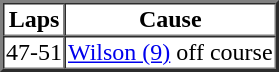<table border=2 cellspacing=0>
<tr>
<th>Laps</th>
<th>Cause</th>
</tr>
<tr>
<td>47-51</td>
<td><a href='#'>Wilson (9)</a> off course</td>
</tr>
</table>
